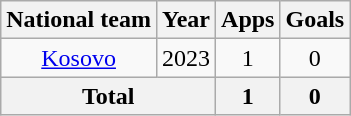<table class="wikitable" style="text-align:center">
<tr>
<th>National team</th>
<th>Year</th>
<th>Apps</th>
<th>Goals</th>
</tr>
<tr>
<td rowspan=1><a href='#'>Kosovo</a></td>
<td>2023</td>
<td>1</td>
<td>0</td>
</tr>
<tr>
<th colspan=2>Total</th>
<th>1</th>
<th>0</th>
</tr>
</table>
